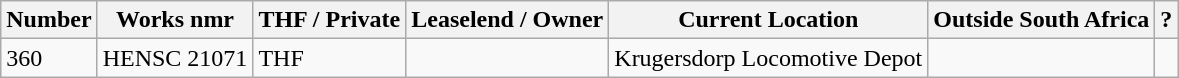<table class="wikitable">
<tr>
<th>Number</th>
<th>Works nmr</th>
<th>THF / Private</th>
<th>Leaselend / Owner</th>
<th>Current Location</th>
<th>Outside South Africa</th>
<th>?</th>
</tr>
<tr>
<td>360</td>
<td>HENSC 21071</td>
<td>THF</td>
<td></td>
<td>Krugersdorp Locomotive Depot</td>
<td></td>
<td></td>
</tr>
</table>
